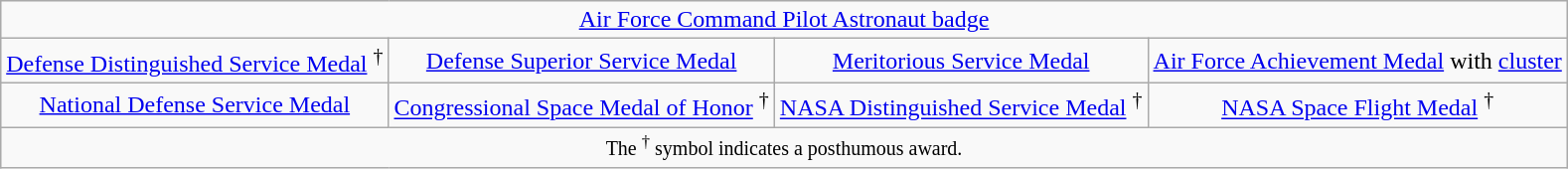<table class="wikitable" style="margin:1em auto; text-align:center;">
<tr>
<td colspan=4><a href='#'>Air Force Command Pilot Astronaut badge</a></td>
</tr>
<tr>
<td><a href='#'>Defense Distinguished Service Medal</a> <sup>†</sup></td>
<td><a href='#'>Defense Superior Service Medal</a></td>
<td><a href='#'>Meritorious Service Medal</a></td>
<td><a href='#'>Air Force Achievement Medal</a> with <a href='#'>cluster</a></td>
</tr>
<tr>
<td><a href='#'>National Defense Service Medal</a></td>
<td><a href='#'>Congressional Space Medal of Honor</a> <sup>†</sup></td>
<td><a href='#'>NASA Distinguished Service Medal</a> <sup>†</sup></td>
<td><a href='#'>NASA Space Flight Medal</a> <sup>†</sup></td>
</tr>
<tr>
<td colspan=4><small>The <sup>†</sup> symbol indicates a posthumous award.</small></td>
</tr>
</table>
